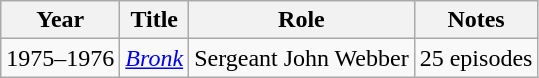<table class="wikitable sortable">
<tr>
<th>Year</th>
<th>Title</th>
<th>Role</th>
<th class="unsortable">Notes</th>
</tr>
<tr>
<td>1975–1976</td>
<td><em><a href='#'>Bronk</a></em></td>
<td>Sergeant John Webber</td>
<td>25 episodes</td>
</tr>
</table>
